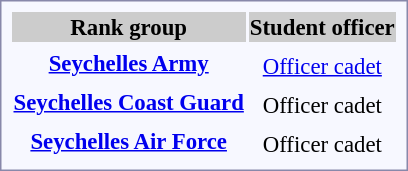<table style="border:1px solid #8888aa; background-color:#f7f8ff; padding:5px; font-size:95%; margin: 0px 12px 12px 0px; text-align:center;">
<tr bgcolor="#CCCCCC">
<th>Rank group</th>
<th>Student officer</th>
</tr>
<tr>
<td rowspan=2><strong> <a href='#'>Seychelles Army</a></strong></td>
<td></td>
</tr>
<tr>
<td><a href='#'>Officer cadet</a></td>
</tr>
<tr>
<td rowspan=2><strong> <a href='#'>Seychelles Coast Guard</a></strong></td>
<td></td>
</tr>
<tr>
<td>Officer cadet</td>
</tr>
<tr>
<td rowspan=2><strong> <a href='#'>Seychelles Air Force</a></strong></td>
<td></td>
</tr>
<tr>
<td>Officer cadet</td>
</tr>
</table>
